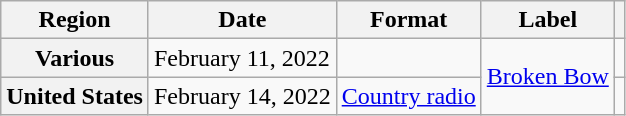<table class="wikitable plainrowheaders">
<tr>
<th scope="col">Region</th>
<th scope="col">Date</th>
<th scope="col">Format</th>
<th scope="col">Label</th>
<th scope="col"></th>
</tr>
<tr>
<th scope="row">Various</th>
<td>February 11, 2022</td>
<td></td>
<td rowspan="2"><a href='#'>Broken Bow</a></td>
<td></td>
</tr>
<tr>
<th scope="row">United States</th>
<td>February 14, 2022</td>
<td><a href='#'>Country radio</a></td>
<td></td>
</tr>
</table>
